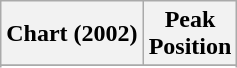<table class="wikitable sortable">
<tr>
<th align="left">Chart (2002)</th>
<th align="center">Peak<br>Position</th>
</tr>
<tr>
</tr>
<tr>
</tr>
</table>
